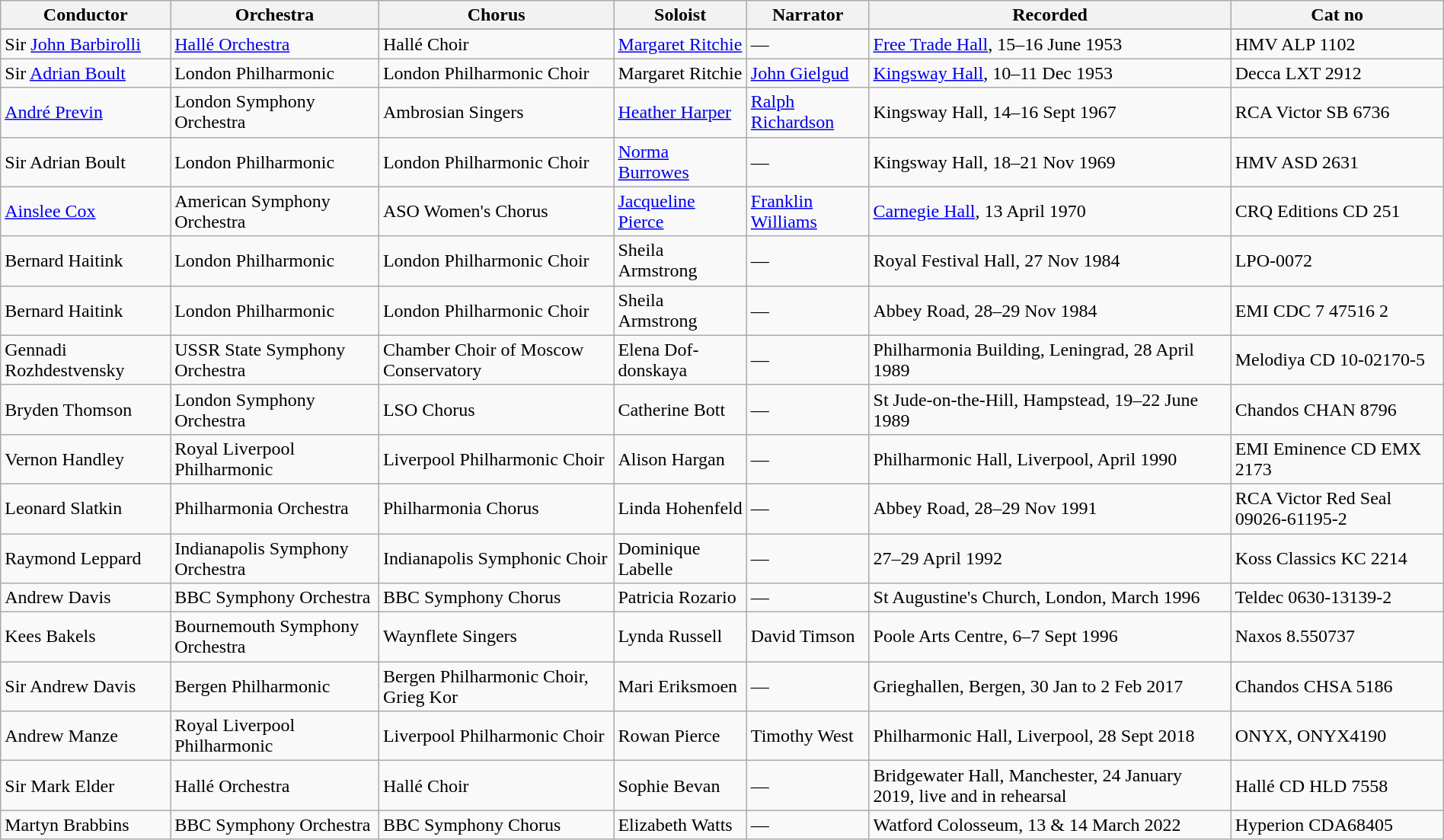<table class="wikitable plainrowheaders" style="text-align: left; margin-right: 0;">
<tr>
<th scope="col">Conductor</th>
<th scope="col">Orchestra</th>
<th scope="col">Chorus</th>
<th scope="col">Soloist</th>
<th scope="col">Narrator</th>
<th scope="col">Recorded</th>
<th scope="col">Cat no</th>
</tr>
<tr>
</tr>
<tr>
<td>Sir <a href='#'>John Barbirolli</a></td>
<td><a href='#'>Hallé Orchestra</a></td>
<td>Hallé Choir</td>
<td><a href='#'>Margaret Ritchie</a></td>
<td>—</td>
<td><a href='#'>Free Trade Hall</a>, 15–16 June 1953</td>
<td>HMV ALP 1102</td>
</tr>
<tr>
<td>Sir <a href='#'>Adrian Boult</a></td>
<td>London Philharmonic</td>
<td>London Philharmonic Choir</td>
<td>Margaret Ritchie</td>
<td><a href='#'>John Gielgud</a></td>
<td><a href='#'>Kingsway Hall</a>, 10–11 Dec 1953</td>
<td>Decca LXT 2912</td>
</tr>
<tr>
<td><a href='#'>André Previn</a></td>
<td>London Symphony Orchestra</td>
<td>Ambrosian Singers</td>
<td><a href='#'>Heather Harper</a></td>
<td><a href='#'>Ralph Richardson</a></td>
<td>Kingsway Hall, 14–16 Sept 1967</td>
<td>RCA Victor SB 6736</td>
</tr>
<tr>
<td>Sir Adrian Boult</td>
<td>London Philharmonic</td>
<td>London Philharmonic Choir</td>
<td><a href='#'>Norma Burrowes</a></td>
<td>—</td>
<td>Kingsway Hall, 18–21 Nov 1969</td>
<td>HMV ASD 2631</td>
</tr>
<tr>
<td><a href='#'>Ainslee Cox</a></td>
<td>American Symphony Orchestra</td>
<td>ASO Women's Chorus</td>
<td><a href='#'>Jacqueline Pierce</a></td>
<td><a href='#'>Franklin Williams</a></td>
<td><a href='#'>Carnegie Hall</a>, 13 April 1970</td>
<td>CRQ Editions CD 251</td>
</tr>
<tr>
<td>Bernard Haitink</td>
<td>London Philharmonic</td>
<td>London Philharmonic Choir</td>
<td>Sheila Armstrong</td>
<td>—</td>
<td>Royal Festival Hall, 27 Nov 1984</td>
<td>LPO-0072</td>
</tr>
<tr>
<td>Bernard Haitink</td>
<td>London Philharmonic</td>
<td>London Philharmonic Choir</td>
<td>Sheila Armstrong</td>
<td>—</td>
<td>Abbey Road, 28–29 Nov 1984</td>
<td>EMI CDC 7 47516 2</td>
</tr>
<tr>
<td>Gennadi Rozhdestvensky</td>
<td>USSR State Symphony Orchestra</td>
<td>Chamber Choir of Moscow Conservatory</td>
<td>Elena Dof-donskaya</td>
<td>—</td>
<td>Philharmonia Building, Leningrad, 28 April 1989</td>
<td>Melodiya CD 10-02170-5</td>
</tr>
<tr>
<td>Bryden Thomson</td>
<td>London Symphony Orchestra</td>
<td>LSO Chorus</td>
<td>Catherine Bott</td>
<td>—</td>
<td>St Jude-on-the-Hill, Hampstead, 19–22 June 1989</td>
<td>Chandos CHAN 8796</td>
</tr>
<tr>
<td>Vernon Handley</td>
<td>Royal Liverpool Philharmonic</td>
<td>Liverpool Philharmonic Choir</td>
<td>Alison Hargan</td>
<td>—</td>
<td>Philharmonic Hall, Liverpool, April 1990</td>
<td>EMI Eminence CD EMX 2173</td>
</tr>
<tr>
<td>Leonard Slatkin</td>
<td>Philharmonia Orchestra</td>
<td>Philharmonia Chorus</td>
<td>Linda Hohenfeld</td>
<td>—</td>
<td>Abbey Road, 28–29 Nov 1991</td>
<td>RCA Victor Red Seal 09026-61195-2</td>
</tr>
<tr>
<td>Raymond Leppard</td>
<td>Indianapolis Symphony Orchestra</td>
<td>Indianapolis Symphonic Choir</td>
<td>Dominique Labelle</td>
<td>—</td>
<td>27–29 April 1992</td>
<td>Koss Classics KC 2214</td>
</tr>
<tr>
<td>Andrew Davis</td>
<td>BBC Symphony Orchestra</td>
<td>BBC Symphony Chorus</td>
<td>Patricia Rozario</td>
<td>—</td>
<td>St Augustine's Church, London, March 1996</td>
<td>Teldec 0630-13139-2</td>
</tr>
<tr>
<td>Kees Bakels</td>
<td>Bournemouth Symphony Orchestra</td>
<td>Waynflete Singers</td>
<td>Lynda Russell</td>
<td>David Timson</td>
<td>Poole Arts Centre, 6–7 Sept 1996</td>
<td>Naxos 8.550737</td>
</tr>
<tr>
<td>Sir Andrew Davis</td>
<td>Bergen Philharmonic</td>
<td>Bergen Philharmonic Choir, Grieg Kor</td>
<td>Mari Eriksmoen</td>
<td>—</td>
<td>Grieghallen, Bergen, 30 Jan to 2 Feb 2017</td>
<td>Chandos CHSA 5186</td>
</tr>
<tr>
<td>Andrew Manze</td>
<td>Royal Liverpool Philharmonic</td>
<td>Liverpool Philharmonic Choir</td>
<td>Rowan Pierce</td>
<td>Timothy West</td>
<td>Philharmonic Hall, Liverpool, 28 Sept 2018</td>
<td>ONYX, ONYX4190</td>
</tr>
<tr>
<td>Sir Mark Elder</td>
<td>Hallé Orchestra</td>
<td>Hallé Choir</td>
<td>Sophie Bevan</td>
<td>—</td>
<td>Bridgewater Hall, Manchester, 24 January 2019, live and in rehearsal</td>
<td>Hallé CD HLD 7558</td>
</tr>
<tr>
<td>Martyn Brabbins</td>
<td>BBC Symphony Orchestra</td>
<td>BBC Symphony Chorus</td>
<td>Elizabeth Watts</td>
<td>—</td>
<td>Watford Colosseum, 13 & 14 March 2022</td>
<td>Hyperion CDA68405</td>
</tr>
</table>
